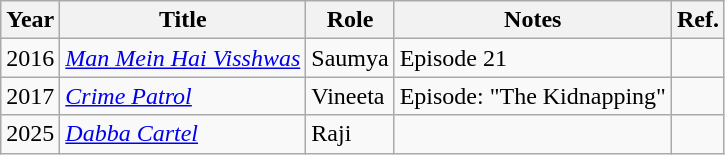<table class="wikitable sortable">
<tr>
<th>Year</th>
<th>Title</th>
<th>Role</th>
<th class="unsortable">Notes</th>
<th class="unsortable">Ref.</th>
</tr>
<tr>
<td>2016</td>
<td><em><a href='#'>Man Mein Hai Visshwas</a></em></td>
<td>Saumya</td>
<td>Episode 21</td>
<td></td>
</tr>
<tr>
<td>2017</td>
<td><em><a href='#'>Crime Patrol</a></em></td>
<td>Vineeta</td>
<td>Episode: "The Kidnapping"</td>
<td></td>
</tr>
<tr>
<td>2025</td>
<td><em><a href='#'>Dabba Cartel</a></em></td>
<td>Raji</td>
<td></td>
<td></td>
</tr>
</table>
